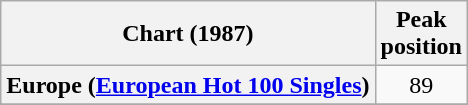<table class="wikitable sortable plainrowheaders" style="text-align:center">
<tr>
<th>Chart (1987)</th>
<th>Peak<br>position</th>
</tr>
<tr>
<th scope="row">Europe (<a href='#'>European Hot 100 Singles</a>)</th>
<td>89</td>
</tr>
<tr>
</tr>
<tr>
</tr>
</table>
